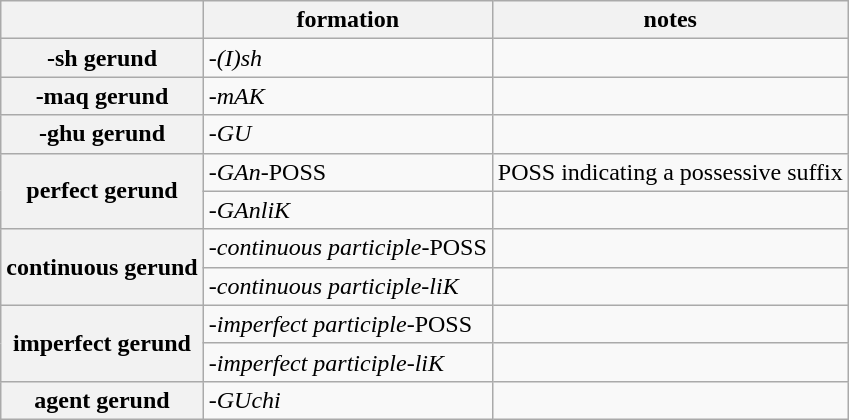<table class="wikitable">
<tr>
<th></th>
<th>formation</th>
<th>notes</th>
</tr>
<tr>
<th>-sh gerund</th>
<td><em>-(I)sh</em></td>
<td></td>
</tr>
<tr>
<th>-maq gerund</th>
<td><em>-mAK</em></td>
<td></td>
</tr>
<tr>
<th>-ghu gerund</th>
<td><em>-GU</em></td>
<td></td>
</tr>
<tr>
<th rowspan="2">perfect gerund</th>
<td><em>-GAn</em>-POSS</td>
<td>POSS indicating a possessive suffix</td>
</tr>
<tr>
<td><em>-GAnliK</em></td>
<td></td>
</tr>
<tr>
<th rowspan="2">continuous gerund</th>
<td><em>-continuous participle</em>-POSS</td>
<td></td>
</tr>
<tr>
<td><em>-continuous participle-liK</em></td>
<td></td>
</tr>
<tr>
<th rowspan="2">imperfect gerund</th>
<td><em>-imperfect participle</em>-POSS</td>
<td></td>
</tr>
<tr>
<td><em>-imperfect participle-liK</em></td>
<td></td>
</tr>
<tr>
<th>agent gerund</th>
<td><em>-GUchi</em></td>
<td></td>
</tr>
</table>
